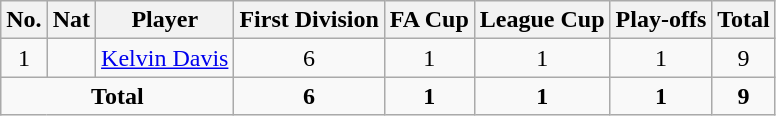<table class="wikitable" style="text-align:center">
<tr>
<th width=0%>No.</th>
<th width=0%>Nat</th>
<th width=0%>Player</th>
<th width=0%>First Division</th>
<th width=0%>FA Cup</th>
<th width=0%>League Cup</th>
<th width=0%>Play-offs</th>
<th width=0%>Total</th>
</tr>
<tr>
<td>1</td>
<td></td>
<td><a href='#'>Kelvin Davis</a></td>
<td>6</td>
<td>1</td>
<td>1</td>
<td>1</td>
<td>9</td>
</tr>
<tr>
<td colspan=3><strong>Total</strong></td>
<td><strong>6</strong></td>
<td><strong>1</strong></td>
<td><strong>1</strong></td>
<td><strong>1</strong></td>
<td><strong>9</strong></td>
</tr>
</table>
